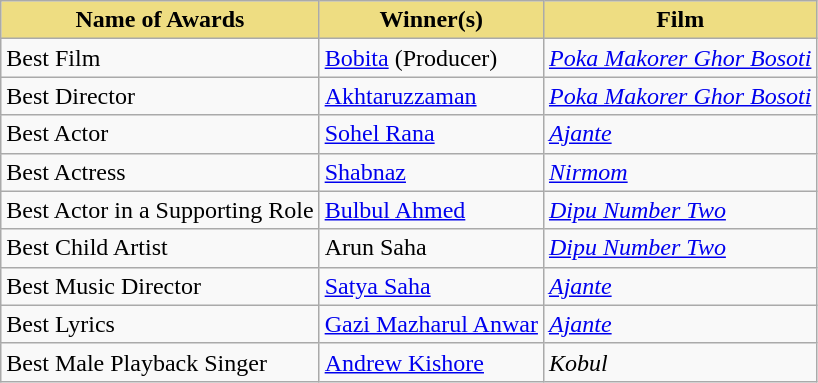<table class="wikitable">
<tr>
<th style="background:#EEDD82;">Name of Awards</th>
<th style="background:#EEDD82;">Winner(s)</th>
<th style="background:#EEDD82;">Film</th>
</tr>
<tr>
<td>Best Film</td>
<td><a href='#'>Bobita</a> (Producer)</td>
<td><em><a href='#'>Poka Makorer Ghor Bosoti</a></em></td>
</tr>
<tr>
<td>Best Director</td>
<td><a href='#'>Akhtaruzzaman</a></td>
<td><em><a href='#'>Poka Makorer Ghor Bosoti</a></em></td>
</tr>
<tr>
<td>Best Actor</td>
<td><a href='#'>Sohel Rana</a></td>
<td><em><a href='#'>Ajante</a></em></td>
</tr>
<tr>
<td>Best Actress</td>
<td><a href='#'>Shabnaz</a></td>
<td><em><a href='#'>Nirmom</a></em></td>
</tr>
<tr>
<td>Best Actor in a Supporting Role</td>
<td><a href='#'>Bulbul Ahmed</a></td>
<td><em><a href='#'>Dipu Number Two</a></em></td>
</tr>
<tr>
<td>Best Child Artist</td>
<td>Arun Saha</td>
<td><em><a href='#'>Dipu Number Two</a></em></td>
</tr>
<tr>
<td>Best Music Director</td>
<td><a href='#'>Satya Saha</a></td>
<td><em><a href='#'>Ajante</a></em></td>
</tr>
<tr>
<td>Best Lyrics</td>
<td><a href='#'>Gazi Mazharul Anwar</a></td>
<td><em><a href='#'>Ajante</a></em></td>
</tr>
<tr>
<td>Best Male Playback Singer</td>
<td><a href='#'>Andrew Kishore</a></td>
<td><em>Kobul</em></td>
</tr>
</table>
